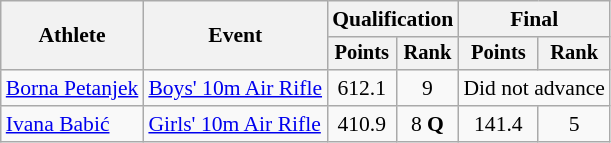<table class="wikitable" style="font-size:90%;">
<tr>
<th rowspan=2>Athlete</th>
<th rowspan=2>Event</th>
<th colspan=2>Qualification</th>
<th colspan=2>Final</th>
</tr>
<tr style="font-size:95%">
<th>Points</th>
<th>Rank</th>
<th>Points</th>
<th>Rank</th>
</tr>
<tr align=center>
<td align=left><a href='#'>Borna Petanjek</a></td>
<td align=left><a href='#'>Boys' 10m Air Rifle</a></td>
<td>612.1</td>
<td>9</td>
<td colspan=2>Did not advance</td>
</tr>
<tr align=center>
<td align=left><a href='#'>Ivana Babić</a></td>
<td align=left><a href='#'>Girls' 10m Air Rifle</a></td>
<td>410.9</td>
<td>8 <strong>Q</strong></td>
<td>141.4</td>
<td>5</td>
</tr>
</table>
